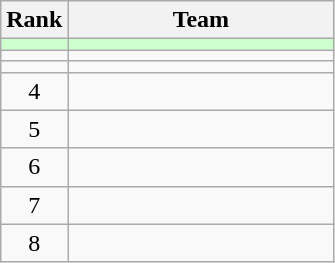<table class="wikitable">
<tr>
<th>Rank</th>
<th width=170>Team</th>
</tr>
<tr bgcolor=#ccffcc>
<td align=center></td>
<td></td>
</tr>
<tr>
<td align=center></td>
<td></td>
</tr>
<tr>
<td align=center></td>
<td></td>
</tr>
<tr>
<td align=center>4</td>
<td></td>
</tr>
<tr>
<td align=center>5</td>
<td></td>
</tr>
<tr>
<td align=center>6</td>
<td></td>
</tr>
<tr>
<td align=center>7</td>
<td></td>
</tr>
<tr>
<td align=center>8</td>
<td></td>
</tr>
</table>
